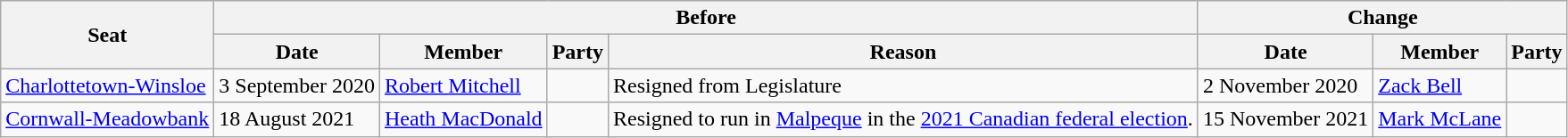<table class="wikitable plainrowheaders" style="border: none;">
<tr>
<th rowspan="2">Seat</th>
<th colspan="4">Before</th>
<th colspan="3">Change</th>
</tr>
<tr>
<th>Date</th>
<th>Member</th>
<th>Party</th>
<th>Reason</th>
<th>Date</th>
<th>Member</th>
<th>Party</th>
</tr>
<tr>
<td><a href='#'>Charlottetown-Winsloe</a></td>
<td>3 September 2020</td>
<td><a href='#'>Robert Mitchell</a></td>
<td></td>
<td>Resigned from Legislature</td>
<td>2 November 2020</td>
<td><a href='#'>Zack Bell</a></td>
<td></td>
</tr>
<tr>
<td><a href='#'>Cornwall-Meadowbank</a></td>
<td>18 August 2021</td>
<td><a href='#'>Heath MacDonald</a></td>
<td></td>
<td>Resigned to run in <a href='#'>Malpeque</a> in the <a href='#'>2021 Canadian federal election</a>.</td>
<td>15 November 2021</td>
<td><a href='#'>Mark McLane</a></td>
<td></td>
</tr>
</table>
